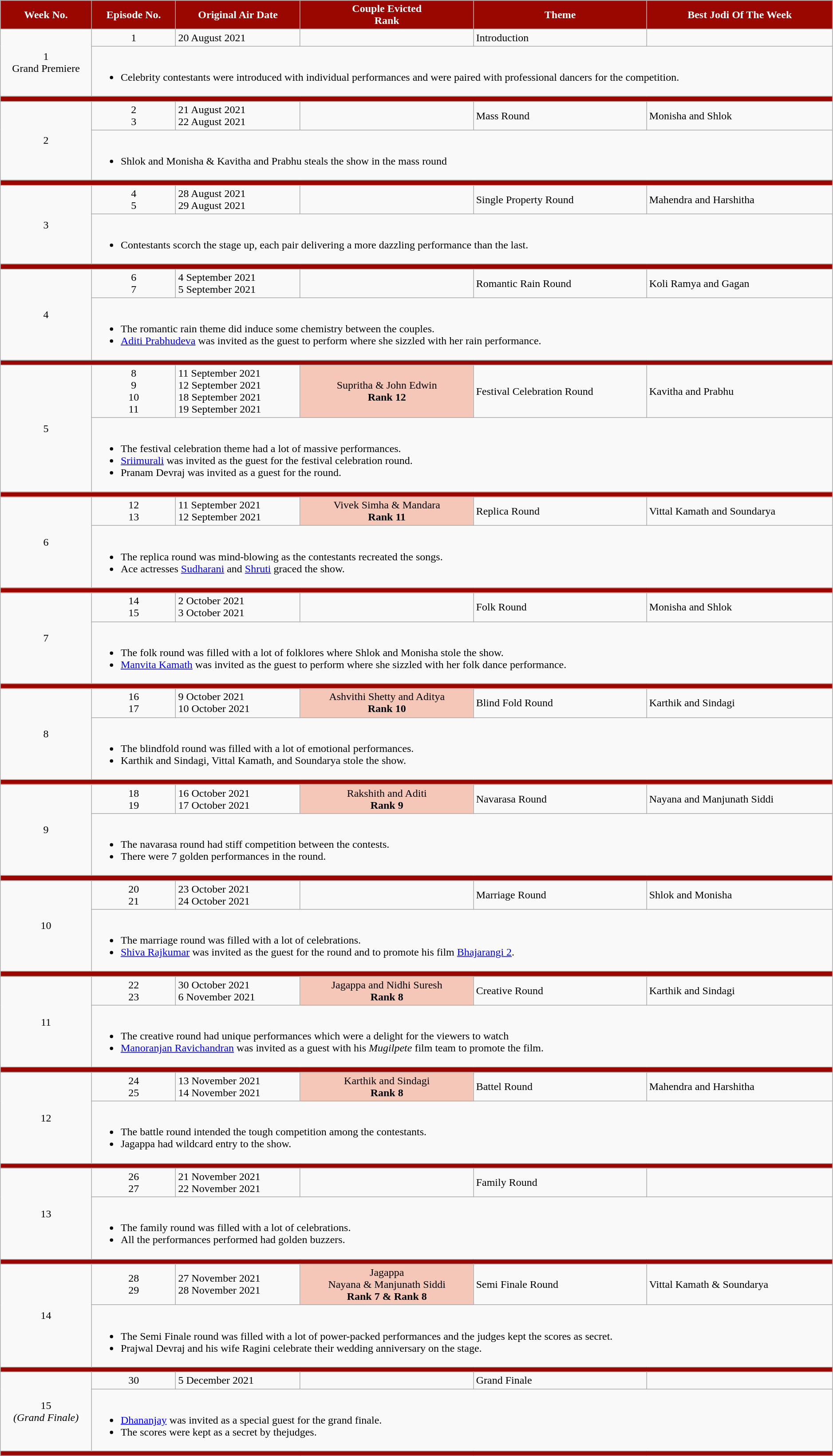<table class="wikitable plainrowheaders" style="width:99%;">
<tr>
<th scope="col" style="background:#9A0700; color:#fff;">Week No.</th>
<th scope="col" style="background:#9A0700; color:#fff;">Episode No.</th>
<th scope="col" style="background:#9A0700; color:#fff;">Original Air Date</th>
<th scope="col" style="background:#9A0700; color:#fff;">Couple Evicted <br> Rank</th>
<th scope="col" style="background:#9A0700; color:#fff;">Theme</th>
<th scope="col" style="background:#9A0700; color:#fff;">Best Jodi Of The Week</th>
</tr>
<tr>
<td rowspan="2" style="text-align:center;">1 <br> Grand Premiere</td>
<td style="text-align:center;">1</td>
<td>20 August 2021</td>
<td></td>
<td>Introduction</td>
<td></td>
</tr>
<tr>
<td colspan="5" style="text-align:left;"><br><ul><li>Celebrity contestants were introduced with individual performances and were paired with professional dancers for the competition.</li></ul></td>
</tr>
<tr>
<th colspan="6" style="background:#9A0700;"></th>
</tr>
<tr>
<td rowspan="2" style="text-align:center;">2</td>
<td style="text-align:center;">2<br>3</td>
<td>21 August 2021 <br>22 August 2021</td>
<td></td>
<td>Mass Round</td>
<td>Monisha and Shlok</td>
</tr>
<tr>
<td colspan="5" style="text-align:left;"><br><ul><li>Shlok and Monisha & Kavitha and Prabhu steals the show in the mass round</li></ul></td>
</tr>
<tr>
<th colspan="6" style="background:#9A0700;"></th>
</tr>
<tr>
<td style="text-align:center;" rowspan="2">3</td>
<td style="text-align:center;">4<br>5</td>
<td>28 August 2021<br>29 August 2021</td>
<td></td>
<td>Single Property Round</td>
<td>Mahendra and Harshitha</td>
</tr>
<tr>
<td style="text-align:left;" colspan="5"><br><ul><li>Contestants scorch the stage up, each pair delivering a more dazzling performance than the last.</li></ul></td>
</tr>
<tr>
<th style="background:#9A0700;" colspan="6"></th>
</tr>
<tr>
<td style="text-align:center;" rowspan="2">4</td>
<td style="text-align:center;">6<br>7</td>
<td>4 September 2021<br>5 September 2021</td>
<td></td>
<td>Romantic Rain Round</td>
<td>Koli Ramya and Gagan</td>
</tr>
<tr>
<td style="text-align:left;" colspan="5"><br><ul><li>The romantic rain theme did induce some chemistry between the couples.</li><li><a href='#'>Aditi Prabhudeva</a> was invited as the guest to perform where she sizzled with her rain performance.</li></ul></td>
</tr>
<tr>
<th style="background:#9A0700;" colspan="6"></th>
</tr>
<tr>
<td style="text-align:center;" rowspan="2">5</td>
<td style="text-align:center;">8<br>9<br>10<br>11</td>
<td>11 September 2021<br>12 September 2021<br>18 September 2021<br>19 September 2021</td>
<td style="background:#f4c7b8; text-align: center;">Supritha & John Edwin <br> <strong>Rank 12</strong></td>
<td>Festival Celebration Round</td>
<td>Kavitha and Prabhu</td>
</tr>
<tr>
<td style="text-align:left;" colspan="5"><br><ul><li>The festival celebration theme had a lot of massive performances.</li><li><a href='#'>Sriimurali</a> was invited as the guest for the festival celebration round.</li><li>Pranam Devraj was invited as a guest for the round.</li></ul></td>
</tr>
<tr>
<th style="background:#9A0700;" colspan="6"></th>
</tr>
<tr>
<td style="text-align:center;" rowspan="2">6</td>
<td style="text-align:center;">12<br>13</td>
<td>11 September 2021<br>12 September 2021</td>
<td style="background:#f4c7b8; text-align: center;">Vivek Simha  & Mandara<br> <strong>Rank 11</strong></td>
<td>Replica Round</td>
<td>Vittal Kamath and Soundarya</td>
</tr>
<tr>
<td style="text-align:left;" colspan="5"><br><ul><li>The replica round was mind-blowing as the contestants recreated the songs.</li><li>Ace actresses <a href='#'>Sudharani</a> and <a href='#'>Shruti</a> graced the show.</li></ul></td>
</tr>
<tr>
<th style="background:#9A0700;" colspan="6"></th>
</tr>
<tr>
<td style="text-align:center;" rowspan="2">7</td>
<td style="text-align:center;">14<br>15</td>
<td>2 October 2021<br>3 October 2021</td>
<td></td>
<td>Folk Round</td>
<td>Monisha and Shlok</td>
</tr>
<tr>
<td style="text-align:left;" colspan="5"><br><ul><li>The folk round was filled with a lot of folklores where Shlok and Monisha stole the show.</li><li><a href='#'>Manvita Kamath</a> was invited as the guest to perform where she sizzled with her folk dance performance.</li></ul></td>
</tr>
<tr>
<th style="background:#9A0700;" colspan="6"></th>
</tr>
<tr>
<td style="text-align:center;" rowspan="2">8</td>
<td style="text-align:center;">16<br>17</td>
<td>9 October 2021<br>10 October 2021</td>
<td style="background:#f4c7b8; text-align: center;">Ashvithi Shetty and Aditya<br><strong>Rank 10</strong></td>
<td>Blind Fold Round</td>
<td>Karthik and Sindagi</td>
</tr>
<tr>
<td style="text-align:left;" colspan="5"><br><ul><li>The blindfold round was filled with a lot of emotional performances.</li><li>Karthik and Sindagi, Vittal Kamath, and Soundarya stole the show.</li></ul></td>
</tr>
<tr>
<th style="background:#9A0700;" colspan="6"></th>
</tr>
<tr>
<td style="text-align:center;" rowspan="2">9</td>
<td style="text-align:center;">18<br>19</td>
<td>16 October 2021<br>17 October 2021</td>
<td style="background:#f4c7b8; text-align: center;">Rakshith and Aditi<br><strong>Rank 9</strong></td>
<td>Navarasa Round</td>
<td>Nayana and Manjunath Siddi</td>
</tr>
<tr>
<td style="text-align:left;" colspan="5"><br><ul><li>The navarasa round had stiff competition between the contests.</li><li>There were 7 golden performances in the round.</li></ul></td>
</tr>
<tr>
<th style="background:#9A0700;" colspan="6"></th>
</tr>
<tr>
<td style="text-align:center;" rowspan="2">10</td>
<td style="text-align:center;">20<br>21</td>
<td>23 October 2021<br>24 October 2021</td>
<td></td>
<td>Marriage Round</td>
<td>Shlok and Monisha</td>
</tr>
<tr>
<td style="text-align:left;" colspan="5"><br><ul><li>The marriage round was filled with a lot of celebrations.</li><li><a href='#'>Shiva Rajkumar</a> was invited as the guest for the round and to promote his film <a href='#'>Bhajarangi 2</a>.</li></ul></td>
</tr>
<tr>
<th style="background:#9A0700;" colspan="6"></th>
</tr>
<tr>
<td style="text-align:center;" rowspan="2">11</td>
<td style="text-align:center;">22<br>23</td>
<td>30 October 2021<br>6 November 2021</td>
<td style="background:#f4c7b8; text-align: center;">Jagappa and Nidhi Suresh<br><strong>Rank 8</strong></td>
<td>Creative Round</td>
<td>Karthik and Sindagi</td>
</tr>
<tr>
<td style="text-align:left;" colspan="5"><br><ul><li>The creative round had unique performances which were a delight for the viewers to watch</li><li><a href='#'>Manoranjan Ravichandran</a> was invited as a guest with his <em>Mugilpete</em> film team to promote the film.</li></ul></td>
</tr>
<tr>
<th style="background:#9A0700;" colspan="6"></th>
</tr>
<tr>
<td style="text-align:center;" rowspan="2">12</td>
<td style="text-align:center;">24<br>25</td>
<td>13 November 2021<br>14 November 2021</td>
<td style="background:#f4c7b8; text-align: center;">Karthik and Sindagi<br> <strong>Rank 8</strong></td>
<td>Battel Round</td>
<td>Mahendra and Harshitha</td>
</tr>
<tr>
<td style="text-align:left;" colspan="5"><br><ul><li>The battle round intended the tough competition among the contestants.</li><li>Jagappa had wildcard entry to the show.</li></ul></td>
</tr>
<tr>
<th style="background:#9A0700;" colspan="6"></th>
</tr>
<tr>
<td style="text-align:center;" rowspan="2">13</td>
<td style="text-align:center;">26<br>27</td>
<td>21 November 2021<br>22 November 2021</td>
<td></td>
<td>Family Round</td>
<td></td>
</tr>
<tr>
<td style="text-align:left;" colspan="5"><br><ul><li>The family round was filled with a lot of celebrations.</li><li>All the performances performed had golden buzzers.</li></ul></td>
</tr>
<tr>
<th style="background:#9A0700;" colspan="6"></th>
</tr>
<tr>
<td style="text-align:center;" rowspan="2">14</td>
<td style="text-align:center;">28<br>29</td>
<td>27 November 2021<br>28 November 2021</td>
<td style="background:#f4c7b8; text-align: center;">Jagappa<br>Nayana & Manjunath Siddi<br> <strong>Rank 7 & Rank 8</strong></td>
<td>Semi Finale Round</td>
<td>Vittal Kamath & Soundarya</td>
</tr>
<tr>
<td style="text-align:left;" colspan="5"><br><ul><li>The Semi Finale round was filled with a lot of power-packed performances and the judges kept the scores as secret.</li><li>Prajwal Devraj and his wife Ragini celebrate their wedding anniversary on the stage.</li></ul></td>
</tr>
<tr>
<th style="background:#9A0700;" colspan="6"></th>
</tr>
<tr>
<td style="text-align:center;" rowspan="2">15<br><em>(Grand Finale)</em></td>
<td style="text-align:center;">30</td>
<td>5 December 2021</td>
<td></td>
<td>Grand Finale</td>
<td></td>
</tr>
<tr>
<td style="text-align:left;" colspan="5"><br><ul><li><a href='#'>Dhananjay</a> was invited as a special guest for the grand finale.</li><li>The scores were kept as a secret by thejudges.</li></ul></td>
</tr>
<tr>
<th style="background:#9A0700;" colspan="6"></th>
</tr>
</table>
